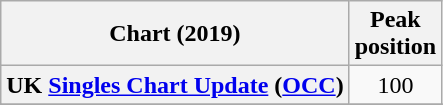<table class="wikitable plainrowheaders" style="text-align:center">
<tr>
<th scope="col">Chart (2019)</th>
<th scope="col">Peak<br> position</th>
</tr>
<tr>
<th scope="row">UK <a href='#'>Singles Chart Update</a> (<a href='#'>OCC</a>)</th>
<td>100</td>
</tr>
<tr>
</tr>
<tr>
</tr>
</table>
